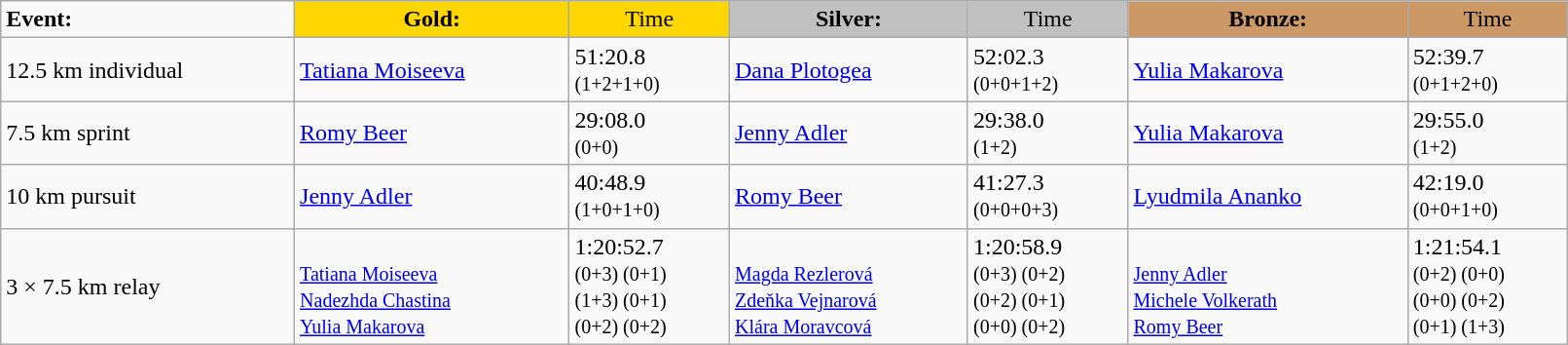<table class="wikitable" width=85%>
<tr>
<td><strong>Event:</strong></td>
<td style="text-align:center;background-color:gold;"><strong>Gold:</strong></td>
<td style="text-align:center;background-color:gold;">Time</td>
<td style="text-align:center;background-color:silver;"><strong>Silver:</strong></td>
<td style="text-align:center;background-color:silver;">Time</td>
<td style="text-align:center;background-color:#CC9966;"><strong>Bronze:</strong></td>
<td style="text-align:center;background-color:#CC9966;">Time</td>
</tr>
<tr>
<td>12.5 km individual<br><em></em></td>
<td><a href='#'>Tatiana Moiseeva</a><br><small></small></td>
<td>51:20.8<br><small>(1+2+1+0)</small></td>
<td><a href='#'>Dana Plotogea</a><br><small></small></td>
<td>52:02.3<br><small>(0+0+1+2)</small></td>
<td><a href='#'>Yulia Makarova</a><br><small></small></td>
<td>52:39.7<br><small>(0+1+2+0)</small></td>
</tr>
<tr>
<td>7.5 km sprint<br><em></em></td>
<td><a href='#'>Romy Beer</a><br><small></small></td>
<td>29:08.0<br><small>(0+0)</small></td>
<td><a href='#'>Jenny Adler</a><br><small></small></td>
<td>29:38.0<br><small>(1+2)</small></td>
<td><a href='#'>Yulia Makarova</a><br><small></small></td>
<td>29:55.0<br><small>(1+2)</small></td>
</tr>
<tr>
<td>10 km pursuit<br><em></em></td>
<td><a href='#'>Jenny Adler</a><br><small></small></td>
<td>40:48.9<br><small>(1+0+1+0)</small></td>
<td><a href='#'>Romy Beer</a><br><small></small></td>
<td>41:27.3<br><small>(0+0+0+3)</small></td>
<td><a href='#'>Lyudmila Ananko</a><br><small></small></td>
<td>42:19.0<br><small>(0+0+1+0)</small></td>
</tr>
<tr>
<td>3 × 7.5 km relay<br><em></em></td>
<td>  <br><small><a href='#'>Tatiana Moiseeva</a><br><a href='#'>Nadezhda Chastina</a><br><a href='#'>Yulia Makarova</a></small></td>
<td>1:20:52.7<br><small>(0+3) (0+1)<br>(1+3) (0+1)<br>(0+2) (0+2) </small></td>
<td>  <br><small><a href='#'>Magda Rezlerová</a><br><a href='#'>Zdeňka Vejnarová</a><br><a href='#'>Klára Moravcová</a></small></td>
<td>1:20:58.9<br><small>(0+3) (0+2)<br>(0+2) (0+1)<br>(0+0) (0+2)  </small></td>
<td>  <br><small><a href='#'>Jenny Adler</a><br><a href='#'>Michele Volkerath</a><br><a href='#'>Romy Beer</a></small></td>
<td>1:21:54.1<br><small>(0+2) (0+0)<br>(0+0) (0+2)<br>(0+1) (1+3) </small></td>
</tr>
</table>
